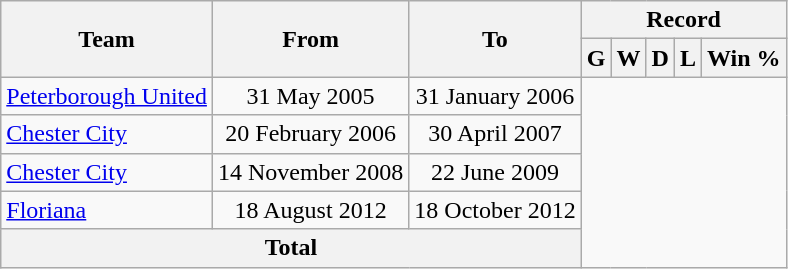<table class="wikitable" style="text-align: center">
<tr>
<th rowspan="2">Team</th>
<th rowspan="2">From</th>
<th rowspan="2">To</th>
<th colspan="5">Record</th>
</tr>
<tr>
<th>G</th>
<th>W</th>
<th>D</th>
<th>L</th>
<th>Win %</th>
</tr>
<tr>
<td align=left><a href='#'>Peterborough United</a></td>
<td>31 May 2005</td>
<td>31 January 2006<br></td>
</tr>
<tr>
<td align=left><a href='#'>Chester City</a></td>
<td>20 February 2006</td>
<td>30 April 2007<br></td>
</tr>
<tr>
<td align=left><a href='#'>Chester City</a></td>
<td>14 November 2008</td>
<td>22 June 2009<br></td>
</tr>
<tr>
<td align=left><a href='#'>Floriana</a></td>
<td>18 August 2012</td>
<td>18 October 2012<br></td>
</tr>
<tr>
<th colspan="3">Total<br></th>
</tr>
</table>
